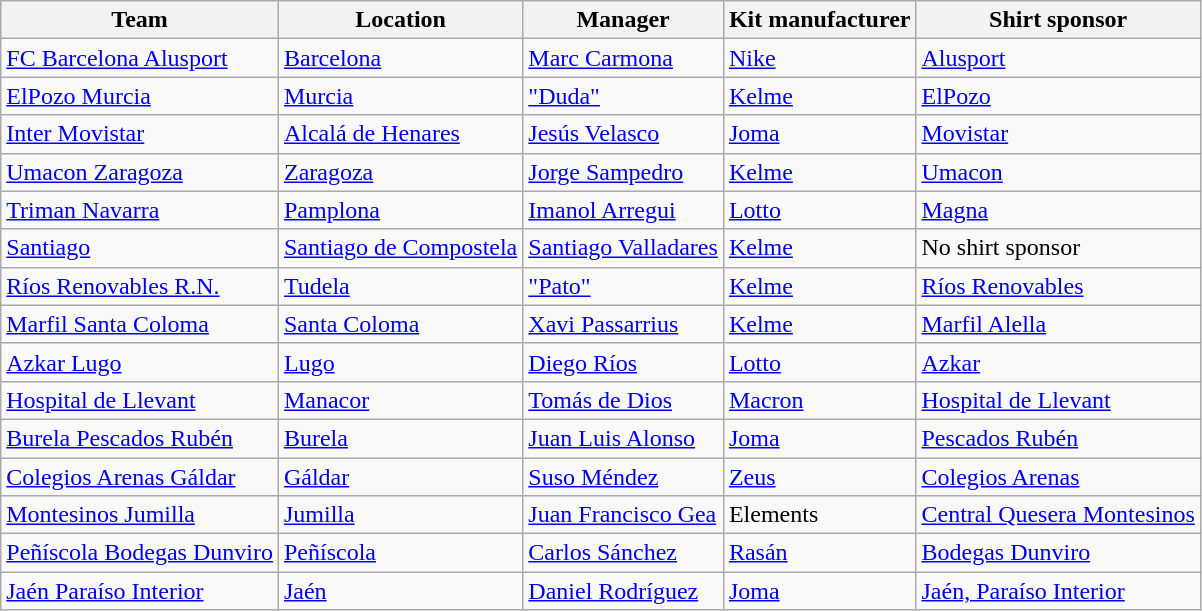<table class="wikitable sortable">
<tr>
<th>Team</th>
<th>Location</th>
<th>Manager</th>
<th>Kit manufacturer</th>
<th>Shirt sponsor</th>
</tr>
<tr>
<td><a href='#'>FC Barcelona Alusport</a></td>
<td><a href='#'>Barcelona</a></td>
<td><a href='#'>Marc Carmona</a></td>
<td><a href='#'>Nike</a></td>
<td><a href='#'>Alusport</a></td>
</tr>
<tr>
<td><a href='#'>ElPozo Murcia</a></td>
<td><a href='#'>Murcia</a></td>
<td><a href='#'>"Duda"</a></td>
<td><a href='#'>Kelme</a></td>
<td><a href='#'>ElPozo</a></td>
</tr>
<tr>
<td><a href='#'>Inter Movistar</a></td>
<td><a href='#'>Alcalá de Henares</a></td>
<td><a href='#'>Jesús Velasco</a></td>
<td><a href='#'>Joma</a></td>
<td><a href='#'>Movistar</a></td>
</tr>
<tr>
<td><a href='#'>Umacon Zaragoza</a></td>
<td><a href='#'>Zaragoza</a></td>
<td><a href='#'>Jorge Sampedro</a></td>
<td><a href='#'>Kelme</a></td>
<td><a href='#'>Umacon</a></td>
</tr>
<tr>
<td><a href='#'>Triman Navarra</a></td>
<td><a href='#'>Pamplona</a></td>
<td><a href='#'>Imanol Arregui</a></td>
<td><a href='#'>Lotto</a></td>
<td><a href='#'>Magna</a></td>
</tr>
<tr>
<td><a href='#'>Santiago</a></td>
<td><a href='#'>Santiago de Compostela</a></td>
<td><a href='#'>Santiago Valladares</a></td>
<td><a href='#'>Kelme</a></td>
<td>No shirt sponsor</td>
</tr>
<tr>
<td><a href='#'>Ríos Renovables R.N.</a></td>
<td><a href='#'>Tudela</a></td>
<td><a href='#'>"Pato"</a></td>
<td><a href='#'>Kelme</a></td>
<td><a href='#'>Ríos Renovables</a></td>
</tr>
<tr>
<td><a href='#'>Marfil Santa Coloma</a></td>
<td><a href='#'>Santa Coloma</a></td>
<td><a href='#'>Xavi Passarrius</a></td>
<td><a href='#'>Kelme</a></td>
<td><a href='#'>Marfil Alella</a></td>
</tr>
<tr>
<td><a href='#'>Azkar Lugo</a></td>
<td><a href='#'>Lugo</a></td>
<td><a href='#'>Diego Ríos</a></td>
<td><a href='#'>Lotto</a></td>
<td><a href='#'>Azkar</a></td>
</tr>
<tr>
<td><a href='#'>Hospital de Llevant</a></td>
<td><a href='#'>Manacor</a></td>
<td><a href='#'>Tomás de Dios</a></td>
<td><a href='#'>Macron</a></td>
<td><a href='#'>Hospital de Llevant</a></td>
</tr>
<tr>
<td><a href='#'>Burela Pescados Rubén</a></td>
<td><a href='#'>Burela</a></td>
<td><a href='#'>Juan Luis Alonso</a></td>
<td><a href='#'>Joma</a></td>
<td><a href='#'>Pescados Rubén</a></td>
</tr>
<tr>
<td><a href='#'>Colegios Arenas Gáldar</a></td>
<td><a href='#'>Gáldar</a></td>
<td><a href='#'>Suso Méndez</a></td>
<td><a href='#'>Zeus</a></td>
<td><a href='#'>Colegios Arenas</a></td>
</tr>
<tr>
<td><a href='#'>Montesinos Jumilla</a></td>
<td><a href='#'>Jumilla</a></td>
<td><a href='#'>Juan Francisco Gea</a></td>
<td>Elements</td>
<td><a href='#'>Central Quesera Montesinos</a></td>
</tr>
<tr>
<td><a href='#'>Peñíscola Bodegas Dunviro</a></td>
<td><a href='#'>Peñíscola</a></td>
<td><a href='#'>Carlos Sánchez</a></td>
<td><a href='#'>Rasán</a></td>
<td><a href='#'>Bodegas Dunviro</a></td>
</tr>
<tr>
<td><a href='#'>Jaén Paraíso Interior</a></td>
<td><a href='#'>Jaén</a></td>
<td><a href='#'>Daniel Rodríguez</a></td>
<td><a href='#'>Joma</a></td>
<td><a href='#'>Jaén, Paraíso Interior</a></td>
</tr>
</table>
